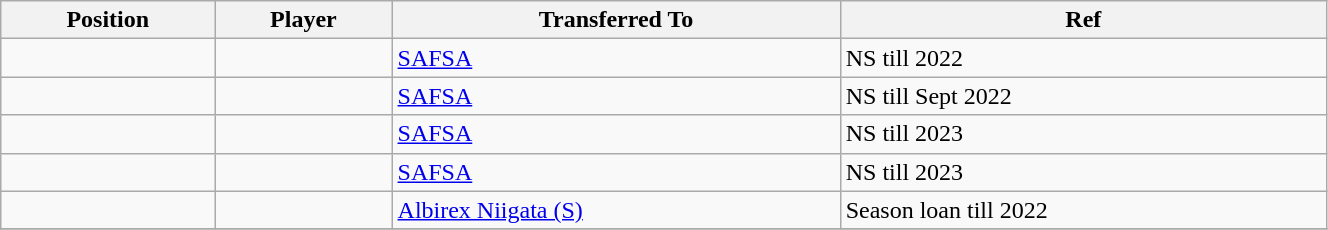<table class="wikitable sortable" style="width:70%; text-align:center; font-size:100%; text-align:left;">
<tr>
<th><strong>Position</strong></th>
<th><strong>Player</strong></th>
<th><strong>Transferred To</strong></th>
<th><strong>Ref</strong></th>
</tr>
<tr>
<td></td>
<td></td>
<td> <a href='#'>SAFSA</a></td>
<td>NS till 2022 </td>
</tr>
<tr>
<td></td>
<td></td>
<td> <a href='#'>SAFSA</a></td>
<td>NS till Sept 2022 </td>
</tr>
<tr>
<td></td>
<td></td>
<td> <a href='#'>SAFSA</a></td>
<td>NS till 2023</td>
</tr>
<tr>
<td></td>
<td></td>
<td> <a href='#'>SAFSA</a></td>
<td>NS till 2023</td>
</tr>
<tr>
<td></td>
<td></td>
<td> <a href='#'>Albirex Niigata (S)</a></td>
<td>Season loan till 2022 </td>
</tr>
<tr>
</tr>
</table>
